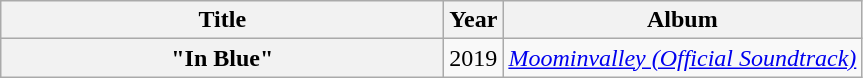<table class="wikitable plainrowheaders" style="text-align:center;">
<tr>
<th scope="col" style="width:18em;">Title</th>
<th scope="col" style="width:1em;">Year</th>
<th scope="col">Album</th>
</tr>
<tr>
<th scope="row">"In Blue"</th>
<td>2019</td>
<td><em><a href='#'>Moominvalley (Official Soundtrack)</a></em></td>
</tr>
</table>
